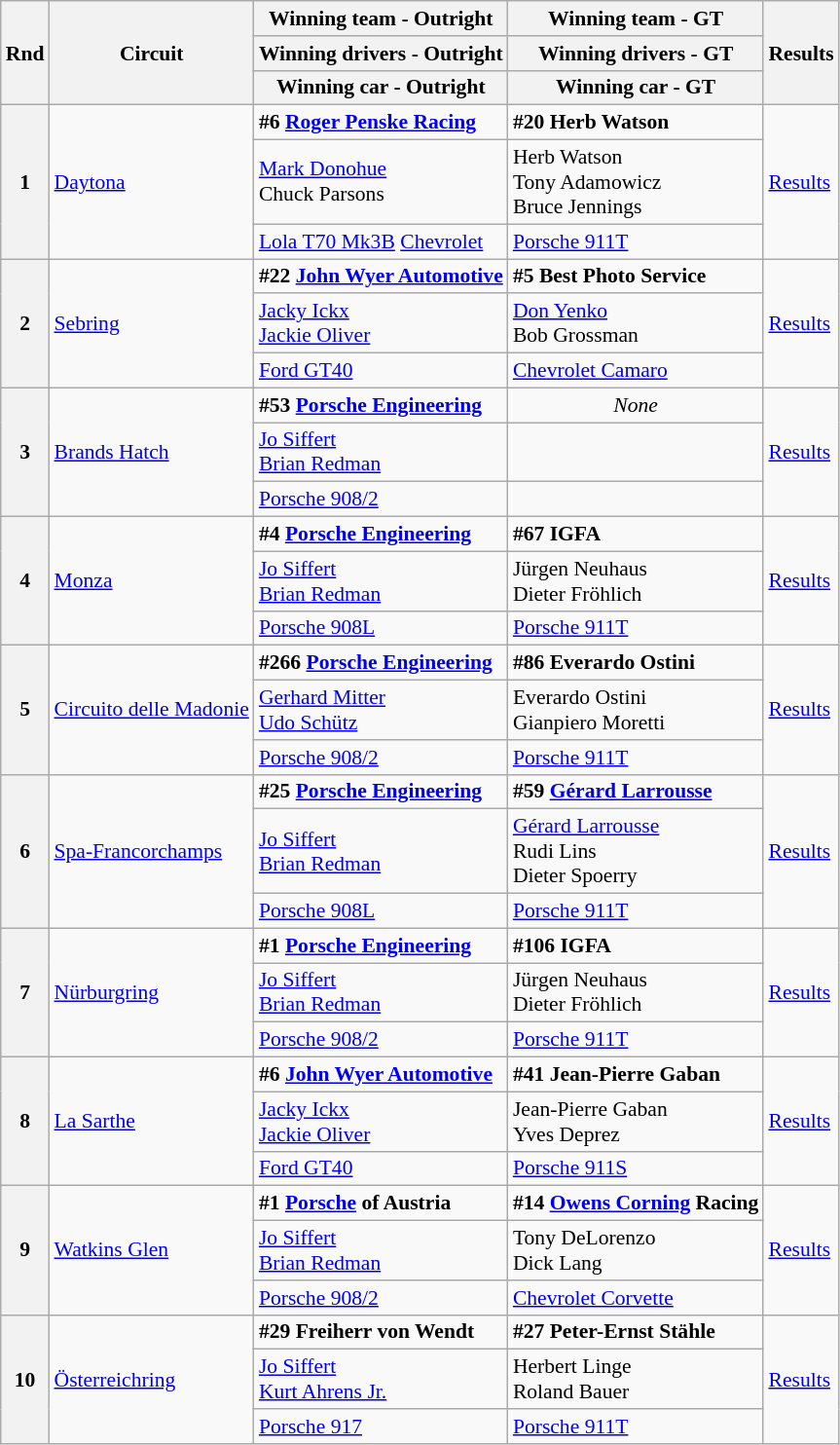<table class="wikitable" style="font-size: 90%;">
<tr>
<th rowspan=3>Rnd</th>
<th rowspan=3>Circuit</th>
<th>Winning team - Outright</th>
<th>Winning team - GT</th>
<th rowspan=3>Results</th>
</tr>
<tr>
<th>Winning drivers - Outright</th>
<th>Winning drivers - GT</th>
</tr>
<tr>
<th>Winning car - Outright</th>
<th>Winning car - GT</th>
</tr>
<tr>
<th rowspan=3>1</th>
<td rowspan=3><a href='#'>Daytona</a></td>
<td> <strong>#6 <a href='#'>Roger Penske Racing</a></strong></td>
<td> <strong>#20 Herb Watson</strong></td>
<td rowspan=3><a href='#'>Results</a></td>
</tr>
<tr>
<td> <a href='#'>Mark Donohue</a><br> Chuck Parsons</td>
<td> Herb Watson<br> Tony Adamowicz<br> Bruce Jennings</td>
</tr>
<tr>
<td><a href='#'>Lola T70 Mk3B</a> <a href='#'>Chevrolet</a></td>
<td><a href='#'>Porsche 911T</a></td>
</tr>
<tr>
<th rowspan=3>2</th>
<td rowspan=3><a href='#'>Sebring</a></td>
<td> <strong>#22 <a href='#'>John Wyer Automotive</a></strong></td>
<td> <strong>#5 Best Photo Service</strong></td>
<td rowspan=3><a href='#'>Results</a></td>
</tr>
<tr>
<td> <a href='#'>Jacky Ickx</a><br> <a href='#'>Jackie Oliver</a></td>
<td> <a href='#'>Don Yenko</a><br> Bob Grossman</td>
</tr>
<tr>
<td><a href='#'>Ford GT40</a></td>
<td><a href='#'>Chevrolet Camaro</a></td>
</tr>
<tr>
<th rowspan=3>3</th>
<td rowspan=3><a href='#'>Brands Hatch</a></td>
<td> <strong>#53 <a href='#'>Porsche Engineering</a></strong></td>
<td align=center><em>None</em></td>
<td rowspan=3><a href='#'>Results</a></td>
</tr>
<tr>
<td> <a href='#'>Jo Siffert</a><br> <a href='#'>Brian Redman</a></td>
<td></td>
</tr>
<tr>
<td><a href='#'>Porsche 908/2</a></td>
<td></td>
</tr>
<tr>
<th rowspan=3>4</th>
<td rowspan=3><a href='#'>Monza</a></td>
<td> <strong>#4 <a href='#'>Porsche Engineering</a></strong></td>
<td> <strong>#67 IGFA</strong></td>
<td rowspan=3><a href='#'>Results</a></td>
</tr>
<tr>
<td> <a href='#'>Jo Siffert</a><br> <a href='#'>Brian Redman</a></td>
<td> Jürgen Neuhaus<br> Dieter Fröhlich</td>
</tr>
<tr>
<td><a href='#'>Porsche 908L</a></td>
<td><a href='#'>Porsche 911T</a></td>
</tr>
<tr>
<th rowspan=3>5</th>
<td rowspan=3><a href='#'>Circuito delle Madonie</a></td>
<td> <strong>#266 <a href='#'>Porsche Engineering</a></strong></td>
<td> <strong>#86 Everardo Ostini</strong></td>
<td rowspan=3><a href='#'>Results</a></td>
</tr>
<tr>
<td> <a href='#'>Gerhard Mitter</a><br> <a href='#'>Udo Schütz</a></td>
<td> Everardo Ostini<br> Gianpiero Moretti</td>
</tr>
<tr>
<td><a href='#'>Porsche 908/2</a></td>
<td><a href='#'>Porsche 911T</a></td>
</tr>
<tr>
<th rowspan=3>6</th>
<td rowspan=3><a href='#'>Spa-Francorchamps</a></td>
<td> <strong>#25 <a href='#'>Porsche Engineering</a></strong></td>
<td> <strong>#59 <a href='#'>Gérard Larrousse</a></strong></td>
<td rowspan=3><a href='#'>Results</a></td>
</tr>
<tr>
<td> <a href='#'>Jo Siffert</a><br> <a href='#'>Brian Redman</a></td>
<td> <a href='#'>Gérard Larrousse</a><br> Rudi Lins<br> Dieter Spoerry</td>
</tr>
<tr>
<td><a href='#'>Porsche 908L</a></td>
<td><a href='#'>Porsche 911T</a></td>
</tr>
<tr>
<th rowspan=3>7</th>
<td rowspan=3><a href='#'>Nürburgring</a></td>
<td> <strong>#1 <a href='#'>Porsche Engineering</a></strong></td>
<td> <strong>#106 IGFA</strong></td>
<td rowspan=3><a href='#'>Results</a></td>
</tr>
<tr>
<td> <a href='#'>Jo Siffert</a><br> <a href='#'>Brian Redman</a></td>
<td> Jürgen Neuhaus<br> Dieter Fröhlich</td>
</tr>
<tr>
<td><a href='#'>Porsche 908/2</a></td>
<td><a href='#'>Porsche 911T</a></td>
</tr>
<tr>
<th rowspan=3>8</th>
<td rowspan=3><a href='#'>La Sarthe</a></td>
<td> <strong>#6 <a href='#'>John Wyer Automotive</a></strong></td>
<td> <strong>#41 Jean-Pierre Gaban</strong></td>
<td rowspan=3><a href='#'>Results</a></td>
</tr>
<tr>
<td> <a href='#'>Jacky Ickx</a><br> <a href='#'>Jackie Oliver</a></td>
<td> Jean-Pierre Gaban<br> Yves Deprez</td>
</tr>
<tr>
<td><a href='#'>Ford GT40</a></td>
<td><a href='#'>Porsche 911S</a></td>
</tr>
<tr>
<th rowspan=3>9</th>
<td rowspan=3><a href='#'>Watkins Glen</a></td>
<td> <strong>#1 <a href='#'>Porsche</a> of Austria</strong></td>
<td> <strong>#14 <a href='#'>Owens Corning</a> Racing</strong></td>
<td rowspan=3><a href='#'>Results</a></td>
</tr>
<tr>
<td> <a href='#'>Jo Siffert</a><br> <a href='#'>Brian Redman</a></td>
<td> Tony DeLorenzo<br> Dick Lang</td>
</tr>
<tr>
<td><a href='#'>Porsche 908/2</a></td>
<td><a href='#'>Chevrolet Corvette</a></td>
</tr>
<tr>
<th rowspan=3>10</th>
<td rowspan=3><a href='#'>Österreichring</a></td>
<td> <strong>#29 Freiherr von Wendt</strong></td>
<td> <strong>#27 Peter-Ernst Stähle</strong></td>
<td rowspan=3><a href='#'>Results</a></td>
</tr>
<tr>
<td> <a href='#'>Jo Siffert</a><br> <a href='#'>Kurt Ahrens Jr.</a></td>
<td> Herbert Linge<br> Roland Bauer</td>
</tr>
<tr>
<td><a href='#'>Porsche 917</a></td>
<td><a href='#'>Porsche 911T</a></td>
</tr>
</table>
